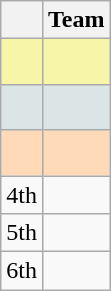<table class="wikitable" style="text-align:center">
<tr>
<th width=15></th>
<th>Team</th>
</tr>
<tr bgcolor="#F7F6A8">
<td align="center" style="height:23px"></td>
<td align=left></td>
</tr>
<tr bgcolor="#DCE5E5">
<td align="center" style="height:23px"></td>
<td align=left></td>
</tr>
<tr bgcolor="#FFDAB9">
<td align="center" style="height:23px"></td>
<td align=left></td>
</tr>
<tr>
<td>4th</td>
<td align=left></td>
</tr>
<tr>
<td>5th</td>
<td align=left></td>
</tr>
<tr>
<td>6th</td>
<td align=left></td>
</tr>
</table>
